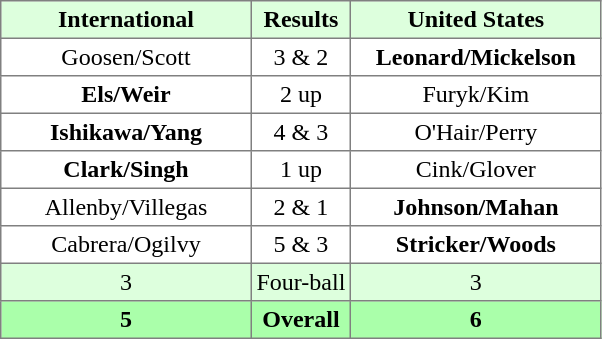<table border="1" cellpadding="3" style="border-collapse:collapse; text-align:center;">
<tr style="background:#ddffdd;">
<th width=160>International</th>
<th>Results</th>
<th width=160>United States</th>
</tr>
<tr>
<td>Goosen/Scott</td>
<td>3 & 2</td>
<td><strong>Leonard/Mickelson</strong></td>
</tr>
<tr>
<td><strong>Els/Weir</strong></td>
<td>2 up</td>
<td>Furyk/Kim</td>
</tr>
<tr>
<td><strong>Ishikawa/Yang</strong></td>
<td>4 & 3</td>
<td>O'Hair/Perry</td>
</tr>
<tr>
<td><strong>Clark/Singh</strong></td>
<td>1 up</td>
<td>Cink/Glover</td>
</tr>
<tr>
<td>Allenby/Villegas</td>
<td>2 & 1</td>
<td><strong>Johnson/Mahan</strong></td>
</tr>
<tr>
<td>Cabrera/Ogilvy</td>
<td>5 & 3</td>
<td><strong>Stricker/Woods</strong></td>
</tr>
<tr style="background:#ddffdd;">
<td>3</td>
<td>Four-ball</td>
<td>3</td>
</tr>
<tr style="background:#aaffaa;">
<th>5</th>
<th>Overall</th>
<th>6</th>
</tr>
</table>
